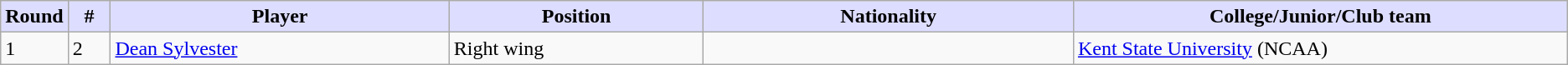<table class="wikitable sortable sortable">
<tr>
<th style="background:#ddf; width:2.75%;">Round</th>
<th style="background:#ddf; width:2.75%;">#</th>
<th style="background:#ddf; width:22.0%;">Player</th>
<th style="background:#ddf; width:16.5%;">Position</th>
<th style="background:#ddf; width:24.0%;">Nationality</th>
<th style="background:#ddf; width:100.0%;">College/Junior/Club team</th>
</tr>
<tr>
<td>1</td>
<td>2</td>
<td><a href='#'>Dean Sylvester</a></td>
<td>Right wing</td>
<td></td>
<td><a href='#'>Kent State University</a> (NCAA)</td>
</tr>
</table>
